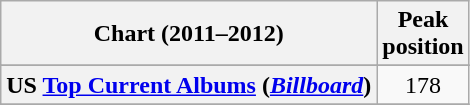<table class="wikitable sortable plainrowheaders">
<tr>
<th scope="col">Chart (2011–2012)</th>
<th scope="col">Peak<br>position</th>
</tr>
<tr>
</tr>
<tr>
</tr>
<tr>
</tr>
<tr>
</tr>
<tr>
</tr>
<tr>
</tr>
<tr>
</tr>
<tr>
</tr>
<tr>
</tr>
<tr>
<th scope="row">US <a href='#'>Top Current Albums</a> (<em><a href='#'>Billboard</a></em>)</th>
<td align=center>178</td>
</tr>
<tr>
</tr>
</table>
